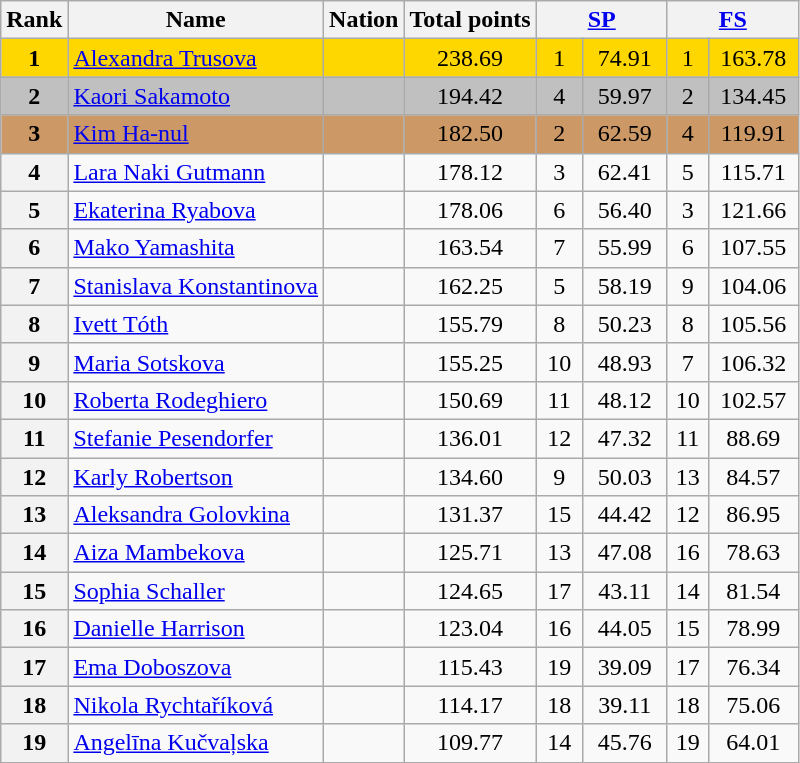<table class="wikitable sortable">
<tr>
<th>Rank</th>
<th>Name</th>
<th>Nation</th>
<th>Total points</th>
<th colspan="2" width="80px"><a href='#'>SP</a></th>
<th colspan="2" width="80px"><a href='#'>FS</a></th>
</tr>
<tr bgcolor="gold">
<td align="center"><strong>1</strong></td>
<td><a href='#'>Alexandra Trusova</a></td>
<td></td>
<td align="center">238.69</td>
<td align="center">1</td>
<td align="center">74.91</td>
<td align="center">1</td>
<td align="center">163.78</td>
</tr>
<tr bgcolor="silver">
<td align="center"><strong>2</strong></td>
<td><a href='#'>Kaori Sakamoto</a></td>
<td></td>
<td align="center">194.42</td>
<td align="center">4</td>
<td align="center">59.97</td>
<td align="center">2</td>
<td align="center">134.45</td>
</tr>
<tr bgcolor="cc9966">
<td align="center"><strong>3</strong></td>
<td><a href='#'>Kim Ha-nul</a></td>
<td></td>
<td align="center">182.50</td>
<td align="center">2</td>
<td align="center">62.59</td>
<td align="center">4</td>
<td align="center">119.91</td>
</tr>
<tr>
<th>4</th>
<td><a href='#'>Lara Naki Gutmann</a></td>
<td></td>
<td align="center">178.12</td>
<td align="center">3</td>
<td align="center">62.41</td>
<td align="center">5</td>
<td align="center">115.71</td>
</tr>
<tr>
<th>5</th>
<td><a href='#'>Ekaterina Ryabova</a></td>
<td></td>
<td align="center">178.06</td>
<td align="center">6</td>
<td align="center">56.40</td>
<td align="center">3</td>
<td align="center">121.66</td>
</tr>
<tr>
<th>6</th>
<td><a href='#'>Mako Yamashita</a></td>
<td></td>
<td align="center">163.54</td>
<td align="center">7</td>
<td align="center">55.99</td>
<td align="center">6</td>
<td align="center">107.55</td>
</tr>
<tr>
<th>7</th>
<td><a href='#'>Stanislava Konstantinova</a></td>
<td></td>
<td align="center">162.25</td>
<td align="center">5</td>
<td align="center">58.19</td>
<td align="center">9</td>
<td align="center">104.06</td>
</tr>
<tr>
<th>8</th>
<td><a href='#'>Ivett Tóth</a></td>
<td></td>
<td align="center">155.79</td>
<td align="center">8</td>
<td align="center">50.23</td>
<td align="center">8</td>
<td align="center">105.56</td>
</tr>
<tr>
<th>9</th>
<td><a href='#'>Maria Sotskova</a></td>
<td></td>
<td align="center">155.25</td>
<td align="center">10</td>
<td align="center">48.93</td>
<td align="center">7</td>
<td align="center">106.32</td>
</tr>
<tr>
<th>10</th>
<td><a href='#'>Roberta Rodeghiero</a></td>
<td></td>
<td align="center">150.69</td>
<td align="center">11</td>
<td align="center">48.12</td>
<td align="center">10</td>
<td align="center">102.57</td>
</tr>
<tr>
<th>11</th>
<td><a href='#'>Stefanie Pesendorfer</a></td>
<td></td>
<td align="center">136.01</td>
<td align="center">12</td>
<td align="center">47.32</td>
<td align="center">11</td>
<td align="center">88.69</td>
</tr>
<tr>
<th>12</th>
<td><a href='#'>Karly Robertson</a></td>
<td></td>
<td align="center">134.60</td>
<td align="center">9</td>
<td align="center">50.03</td>
<td align="center">13</td>
<td align="center">84.57</td>
</tr>
<tr>
<th>13</th>
<td><a href='#'>Aleksandra Golovkina</a></td>
<td></td>
<td align="center">131.37</td>
<td align="center">15</td>
<td align="center">44.42</td>
<td align="center">12</td>
<td align="center">86.95</td>
</tr>
<tr>
<th>14</th>
<td><a href='#'>Aiza Mambekova</a></td>
<td></td>
<td align="center">125.71</td>
<td align="center">13</td>
<td align="center">47.08</td>
<td align="center">16</td>
<td align="center">78.63</td>
</tr>
<tr>
<th>15</th>
<td><a href='#'>Sophia Schaller</a></td>
<td></td>
<td align="center">124.65</td>
<td align="center">17</td>
<td align="center">43.11</td>
<td align="center">14</td>
<td align="center">81.54</td>
</tr>
<tr>
<th>16</th>
<td><a href='#'>Danielle Harrison</a></td>
<td></td>
<td align="center">123.04</td>
<td align="center">16</td>
<td align="center">44.05</td>
<td align="center">15</td>
<td align="center">78.99</td>
</tr>
<tr>
<th>17</th>
<td><a href='#'>Ema Doboszova</a></td>
<td></td>
<td align="center">115.43</td>
<td align="center">19</td>
<td align="center">39.09</td>
<td align="center">17</td>
<td align="center">76.34</td>
</tr>
<tr>
<th>18</th>
<td><a href='#'>Nikola Rychtaříková</a></td>
<td></td>
<td align="center">114.17</td>
<td align="center">18</td>
<td align="center">39.11</td>
<td align="center">18</td>
<td align="center">75.06</td>
</tr>
<tr>
<th>19</th>
<td><a href='#'>Angelīna Kučvaļska</a></td>
<td></td>
<td align="center">109.77</td>
<td align="center">14</td>
<td align="center">45.76</td>
<td align="center">19</td>
<td align="center">64.01</td>
</tr>
</table>
